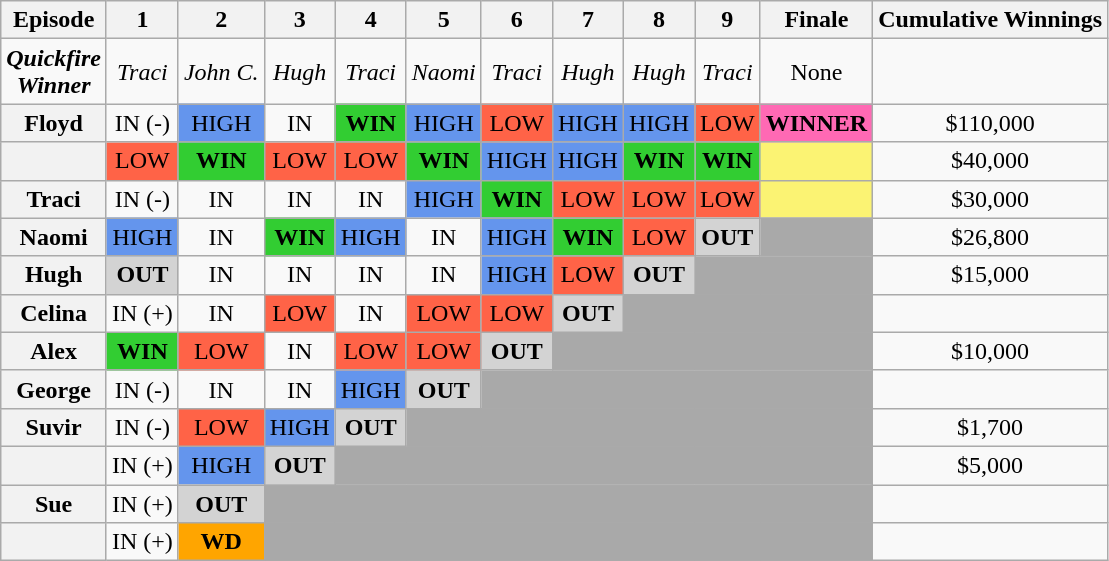<table class="wikitable" style="text-align:center" align="center">
<tr>
<th>Episode</th>
<th>1</th>
<th>2</th>
<th>3</th>
<th>4</th>
<th>5</th>
<th>6</th>
<th>7</th>
<th>8</th>
<th>9</th>
<th>Finale</th>
<th>Cumulative Winnings</th>
</tr>
<tr>
<td><strong><em>Quickfire</em></strong><br><strong><em>Winner</em></strong></td>
<td><em>Traci</em></td>
<td><em>John C.</em></td>
<td><em>Hugh</em></td>
<td><em>Traci</em></td>
<td><em>Naomi</em></td>
<td><em>Traci</em></td>
<td><em>Hugh</em></td>
<td><em>Hugh</em></td>
<td><em>Traci</em></td>
<td>None</td>
<td></td>
</tr>
<tr>
<th>Floyd</th>
<td>IN (-)</td>
<td style="background:cornflowerblue;">HIGH</td>
<td>IN</td>
<td style="background:limegreen;"><strong>WIN</strong></td>
<td style="background:cornflowerblue;">HIGH</td>
<td style="background:tomato;">LOW</td>
<td style="background:cornflowerblue;">HIGH</td>
<td style="background:cornflowerblue;">HIGH</td>
<td style="background:tomato;">LOW</td>
<td style="background:hotpink;"><strong>WINNER</strong></td>
<td>$110,000</td>
</tr>
<tr>
<th></th>
<td style="background:tomato;">LOW</td>
<td style="background:limegreen;"><strong>WIN</strong></td>
<td style="background:tomato;">LOW</td>
<td style="background:tomato;">LOW</td>
<td style="background:limegreen;"><strong>WIN</strong></td>
<td style="background:cornflowerblue;">HIGH</td>
<td style="background:cornflowerblue;">HIGH</td>
<td style="background:limegreen;"><strong>WIN</strong></td>
<td style="background:limegreen;"><strong>WIN</strong></td>
<td style="background:#FBF373;"></td>
<td>$40,000</td>
</tr>
<tr>
<th>Traci</th>
<td>IN (-)</td>
<td>IN</td>
<td>IN</td>
<td>IN</td>
<td style="background:cornflowerblue;">HIGH</td>
<td style="background:limegreen;"><strong>WIN</strong></td>
<td style="background:tomato;">LOW</td>
<td style="background:tomato;">LOW</td>
<td style="background:tomato;">LOW</td>
<td style="background:#FBF373;"></td>
<td>$30,000</td>
</tr>
<tr>
<th>Naomi</th>
<td style="background:cornflowerblue;">HIGH</td>
<td>IN</td>
<td style="background:limegreen;"><strong>WIN</strong></td>
<td style="background:cornflowerblue;">HIGH</td>
<td>IN</td>
<td style="background:cornflowerblue;">HIGH</td>
<td style="background:limegreen;"><strong>WIN</strong></td>
<td style="background:tomato;">LOW</td>
<td style="background:lightgrey;"><strong>OUT</strong></td>
<td style="background:darkgray;"></td>
<td>$26,800</td>
</tr>
<tr>
<th>Hugh</th>
<td style="background:lightgrey;"><strong>OUT</strong></td>
<td>IN</td>
<td>IN</td>
<td>IN</td>
<td>IN</td>
<td style="background:cornflowerblue;">HIGH</td>
<td style="background:tomato;">LOW</td>
<td style="background:lightgrey;"><strong>OUT</strong></td>
<td colspan="2" style="background:darkgray;"></td>
<td>$15,000</td>
</tr>
<tr>
<th>Celina</th>
<td>IN (+)</td>
<td>IN</td>
<td style="background:tomato;">LOW</td>
<td>IN</td>
<td style="background:tomato;">LOW</td>
<td style="background:tomato;">LOW</td>
<td style="background:lightgrey;"><strong>OUT</strong></td>
<td colspan="3" style="background:darkgray;"></td>
<td></td>
</tr>
<tr>
<th>Alex</th>
<td style="background:limegreen;"><strong>WIN</strong></td>
<td style="background:tomato;">LOW</td>
<td>IN</td>
<td style="background:tomato;">LOW</td>
<td style="background:tomato;">LOW</td>
<td style="background:lightgrey;"><strong>OUT</strong></td>
<td colspan="4" style="background:darkgray;"></td>
<td>$10,000</td>
</tr>
<tr>
<th>George</th>
<td>IN (-)</td>
<td>IN</td>
<td>IN</td>
<td style="background:cornflowerblue;">HIGH</td>
<td style="background:lightgrey;"><strong>OUT</strong></td>
<td colspan="5" style="background:darkgray;"></td>
<td></td>
</tr>
<tr>
<th>Suvir</th>
<td>IN (-)</td>
<td style="background:tomato;">LOW</td>
<td style="background:cornflowerblue;">HIGH</td>
<td style="background:lightgrey;"><strong>OUT</strong></td>
<td colspan="6" style="background:darkgray;"></td>
<td>$1,700</td>
</tr>
<tr>
<th></th>
<td>IN (+)</td>
<td style="background:cornflowerblue;">HIGH</td>
<td style="background:lightgrey;"><strong>OUT</strong></td>
<td colspan="7" style="background:darkgray;"></td>
<td>$5,000</td>
</tr>
<tr>
<th>Sue</th>
<td>IN (+)</td>
<td style="background:lightgrey;"><strong>OUT</strong></td>
<td colspan="8" style="background:darkgray;"></td>
<td></td>
</tr>
<tr>
<th></th>
<td>IN (+)</td>
<td style="background:orange;"><strong>WD</strong></td>
<td colspan="8" style="background:darkgray;"></td>
<td></td>
</tr>
</table>
